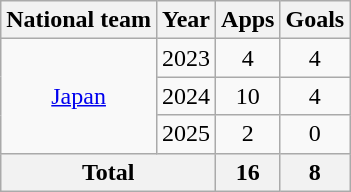<table class="wikitable" style="text-align:center">
<tr>
<th>National team</th>
<th>Year</th>
<th>Apps</th>
<th>Goals</th>
</tr>
<tr>
<td rowspan="3"><a href='#'>Japan</a></td>
<td>2023</td>
<td>4</td>
<td>4</td>
</tr>
<tr>
<td>2024</td>
<td>10</td>
<td>4</td>
</tr>
<tr>
<td>2025</td>
<td>2</td>
<td>0</td>
</tr>
<tr>
<th colspan="2">Total</th>
<th>16</th>
<th>8</th>
</tr>
</table>
